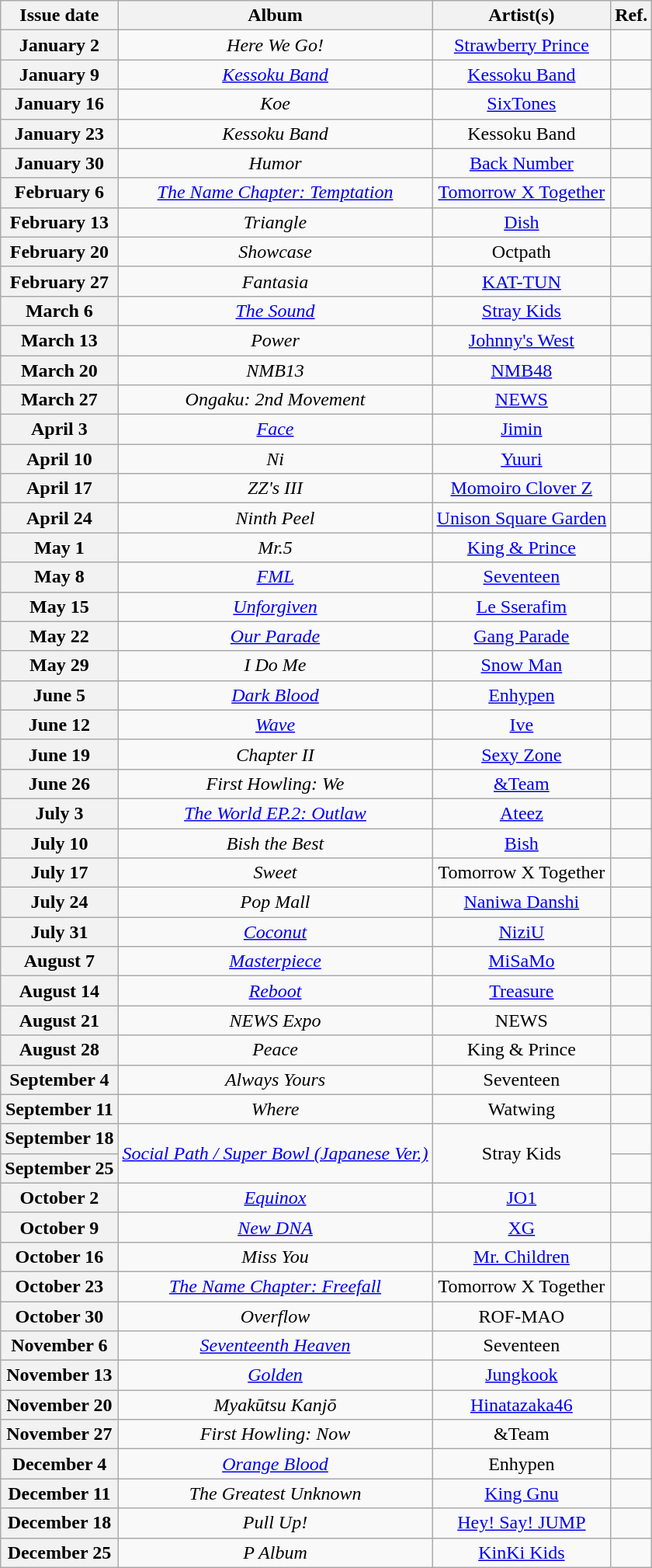<table class="wikitable plainrowheaders" style="text-align:center">
<tr>
<th scope="col">Issue date</th>
<th scope="col">Album</th>
<th scope="col">Artist(s)</th>
<th scope="col">Ref.</th>
</tr>
<tr>
<th scope="row">January 2</th>
<td><em>Here We Go!</em></td>
<td><a href='#'>Strawberry Prince</a></td>
<td></td>
</tr>
<tr>
<th scope="row">January 9</th>
<td><em><a href='#'>Kessoku Band</a></em></td>
<td><a href='#'>Kessoku Band</a></td>
<td></td>
</tr>
<tr>
<th scope="row">January 16</th>
<td><em>Koe</em></td>
<td><a href='#'>SixTones</a></td>
<td></td>
</tr>
<tr>
<th scope="row">January 23</th>
<td><em>Kessoku Band</em></td>
<td>Kessoku Band</td>
<td></td>
</tr>
<tr>
<th scope="row">January 30</th>
<td><em>Humor</em></td>
<td><a href='#'>Back Number</a></td>
<td></td>
</tr>
<tr>
<th scope="row">February 6</th>
<td><em><a href='#'>The Name Chapter: Temptation</a></em></td>
<td><a href='#'>Tomorrow X Together</a></td>
<td></td>
</tr>
<tr>
<th scope="row">February 13</th>
<td><em>Triangle</em></td>
<td><a href='#'>Dish</a></td>
<td></td>
</tr>
<tr>
<th scope="row">February 20</th>
<td><em>Showcase</em></td>
<td>Octpath</td>
<td></td>
</tr>
<tr>
<th scope="row">February 27</th>
<td><em>Fantasia</em></td>
<td><a href='#'>KAT-TUN</a></td>
<td></td>
</tr>
<tr>
<th scope="row">March 6</th>
<td><em><a href='#'>The Sound</a></em></td>
<td><a href='#'>Stray Kids</a></td>
<td></td>
</tr>
<tr>
<th scope="row">March 13</th>
<td><em>Power</em></td>
<td><a href='#'>Johnny's West</a></td>
<td></td>
</tr>
<tr>
<th scope="row">March 20</th>
<td><em>NMB13</em></td>
<td><a href='#'>NMB48</a></td>
<td></td>
</tr>
<tr>
<th scope="row">March 27</th>
<td><em>Ongaku: 2nd Movement</em></td>
<td><a href='#'>NEWS</a></td>
<td></td>
</tr>
<tr>
<th scope="row">April 3</th>
<td><em><a href='#'>Face</a></em></td>
<td><a href='#'>Jimin</a></td>
<td></td>
</tr>
<tr>
<th scope="row">April 10</th>
<td><em>Ni</em></td>
<td><a href='#'>Yuuri</a></td>
<td></td>
</tr>
<tr>
<th scope="row">April 17</th>
<td><em>ZZ's III</em></td>
<td><a href='#'>Momoiro Clover Z</a></td>
<td></td>
</tr>
<tr>
<th scope="row">April 24</th>
<td><em>Ninth Peel</em></td>
<td><a href='#'>Unison Square Garden</a></td>
<td></td>
</tr>
<tr>
<th scope="row">May 1</th>
<td><em>Mr.5</em></td>
<td><a href='#'>King & Prince</a></td>
<td></td>
</tr>
<tr>
<th scope="row">May 8</th>
<td><em><a href='#'>FML</a></em></td>
<td><a href='#'>Seventeen</a></td>
<td></td>
</tr>
<tr>
<th scope="row">May 15</th>
<td><em><a href='#'>Unforgiven</a></em></td>
<td><a href='#'>Le Sserafim</a></td>
<td></td>
</tr>
<tr>
<th scope="row">May 22</th>
<td><em><a href='#'>Our Parade</a></em></td>
<td><a href='#'>Gang Parade</a></td>
<td></td>
</tr>
<tr>
<th scope="row">May 29</th>
<td><em>I Do Me</em></td>
<td><a href='#'>Snow Man</a></td>
<td></td>
</tr>
<tr>
<th scope="row">June 5</th>
<td><em><a href='#'>Dark Blood</a></em></td>
<td><a href='#'>Enhypen</a></td>
<td></td>
</tr>
<tr>
<th scope="row">June 12</th>
<td><em><a href='#'>Wave</a></em></td>
<td><a href='#'>Ive</a></td>
<td></td>
</tr>
<tr>
<th scope="row">June 19</th>
<td><em>Chapter II</em></td>
<td><a href='#'>Sexy Zone</a></td>
<td></td>
</tr>
<tr>
<th scope="row">June 26</th>
<td><em>First Howling: We</em></td>
<td><a href='#'>&Team</a></td>
<td></td>
</tr>
<tr>
<th scope="row">July 3</th>
<td><em><a href='#'>The World EP.2: Outlaw</a></em></td>
<td><a href='#'>Ateez</a></td>
<td></td>
</tr>
<tr>
<th scope="row">July 10</th>
<td><em>Bish the Best</em></td>
<td><a href='#'>Bish</a></td>
<td></td>
</tr>
<tr>
<th scope="row">July 17</th>
<td><em>Sweet</em></td>
<td>Tomorrow X Together</td>
<td></td>
</tr>
<tr>
<th scope="row">July 24</th>
<td><em>Pop Mall</em></td>
<td><a href='#'>Naniwa Danshi</a></td>
<td></td>
</tr>
<tr>
<th scope="row">July 31</th>
<td><em><a href='#'>Coconut</a></em></td>
<td><a href='#'>NiziU</a></td>
<td></td>
</tr>
<tr>
<th scope="row">August 7</th>
<td><em><a href='#'>Masterpiece</a></em></td>
<td><a href='#'>MiSaMo</a></td>
<td></td>
</tr>
<tr>
<th scope="row">August 14</th>
<td><em><a href='#'>Reboot</a></em></td>
<td><a href='#'>Treasure</a></td>
<td></td>
</tr>
<tr>
<th scope="row">August 21</th>
<td><em>NEWS Expo</em></td>
<td>NEWS</td>
<td></td>
</tr>
<tr>
<th scope="row">August 28</th>
<td><em>Peace</em></td>
<td>King & Prince</td>
<td></td>
</tr>
<tr>
<th scope="row">September 4</th>
<td><em>Always Yours</em></td>
<td>Seventeen</td>
<td></td>
</tr>
<tr>
<th scope="row">September 11</th>
<td><em>Where</em></td>
<td>Watwing</td>
<td></td>
</tr>
<tr>
<th scope="row">September 18</th>
<td rowspan="2"><em><a href='#'>Social Path / Super Bowl (Japanese Ver.)</a></em></td>
<td rowspan="2">Stray Kids</td>
<td></td>
</tr>
<tr>
<th scope="row">September 25</th>
<td></td>
</tr>
<tr>
<th scope="row">October 2</th>
<td><em><a href='#'>Equinox</a></em></td>
<td><a href='#'>JO1</a></td>
<td></td>
</tr>
<tr>
<th scope="row">October 9</th>
<td><em><a href='#'>New DNA</a></em></td>
<td><a href='#'>XG</a></td>
<td></td>
</tr>
<tr>
<th scope="row">October 16</th>
<td><em>Miss You</em></td>
<td><a href='#'>Mr. Children</a></td>
<td></td>
</tr>
<tr>
<th scope="row">October 23</th>
<td><em><a href='#'>The Name Chapter: Freefall</a></em></td>
<td>Tomorrow X Together</td>
<td></td>
</tr>
<tr>
<th scope="row">October 30</th>
<td><em>Overflow</em></td>
<td>ROF-MAO</td>
<td></td>
</tr>
<tr>
<th scope="row">November 6</th>
<td><em><a href='#'>Seventeenth Heaven</a></em></td>
<td>Seventeen</td>
<td></td>
</tr>
<tr>
<th scope="row">November 13</th>
<td><em><a href='#'>Golden</a></em></td>
<td><a href='#'>Jungkook</a></td>
<td></td>
</tr>
<tr>
<th scope="row">November 20</th>
<td><em>Myakūtsu Kanjō</em></td>
<td><a href='#'>Hinatazaka46</a></td>
<td></td>
</tr>
<tr>
<th scope="row">November 27</th>
<td><em>First Howling: Now</em></td>
<td>&Team</td>
<td></td>
</tr>
<tr>
<th scope="row">December 4</th>
<td><em><a href='#'>Orange Blood</a></em></td>
<td>Enhypen</td>
<td></td>
</tr>
<tr>
<th scope="row">December 11</th>
<td><em>The Greatest Unknown</em></td>
<td><a href='#'>King Gnu</a></td>
<td></td>
</tr>
<tr>
<th scope="row">December 18</th>
<td><em>Pull Up!</em></td>
<td><a href='#'>Hey! Say! JUMP</a></td>
<td></td>
</tr>
<tr>
<th scope="row">December 25</th>
<td><em>P Album</em></td>
<td><a href='#'>KinKi Kids</a></td>
<td></td>
</tr>
</table>
